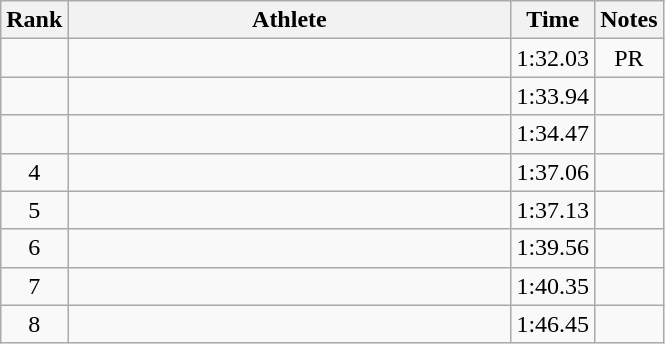<table class="wikitable" style="text-align:center">
<tr>
<th>Rank</th>
<th Style="width:18em">Athlete</th>
<th>Time</th>
<th>Notes</th>
</tr>
<tr>
<td></td>
<td style="text-align:left"></td>
<td>1:32.03</td>
<td>PR</td>
</tr>
<tr>
<td></td>
<td style="text-align:left"></td>
<td>1:33.94</td>
<td></td>
</tr>
<tr>
<td></td>
<td style="text-align:left"></td>
<td>1:34.47</td>
<td></td>
</tr>
<tr>
<td>4</td>
<td style="text-align:left"></td>
<td>1:37.06</td>
<td></td>
</tr>
<tr>
<td>5</td>
<td style="text-align:left"></td>
<td>1:37.13</td>
<td></td>
</tr>
<tr>
<td>6</td>
<td style="text-align:left"></td>
<td>1:39.56</td>
<td></td>
</tr>
<tr>
<td>7</td>
<td style="text-align:left"></td>
<td>1:40.35</td>
<td></td>
</tr>
<tr>
<td>8</td>
<td style="text-align:left"></td>
<td>1:46.45</td>
<td></td>
</tr>
</table>
